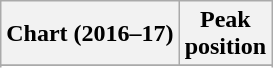<table class="wikitable sortable plainrowheaders" style="text-align:center">
<tr>
<th scope="col">Chart (2016–17)</th>
<th scope="col">Peak<br>position</th>
</tr>
<tr>
</tr>
<tr>
</tr>
<tr>
</tr>
<tr>
</tr>
</table>
